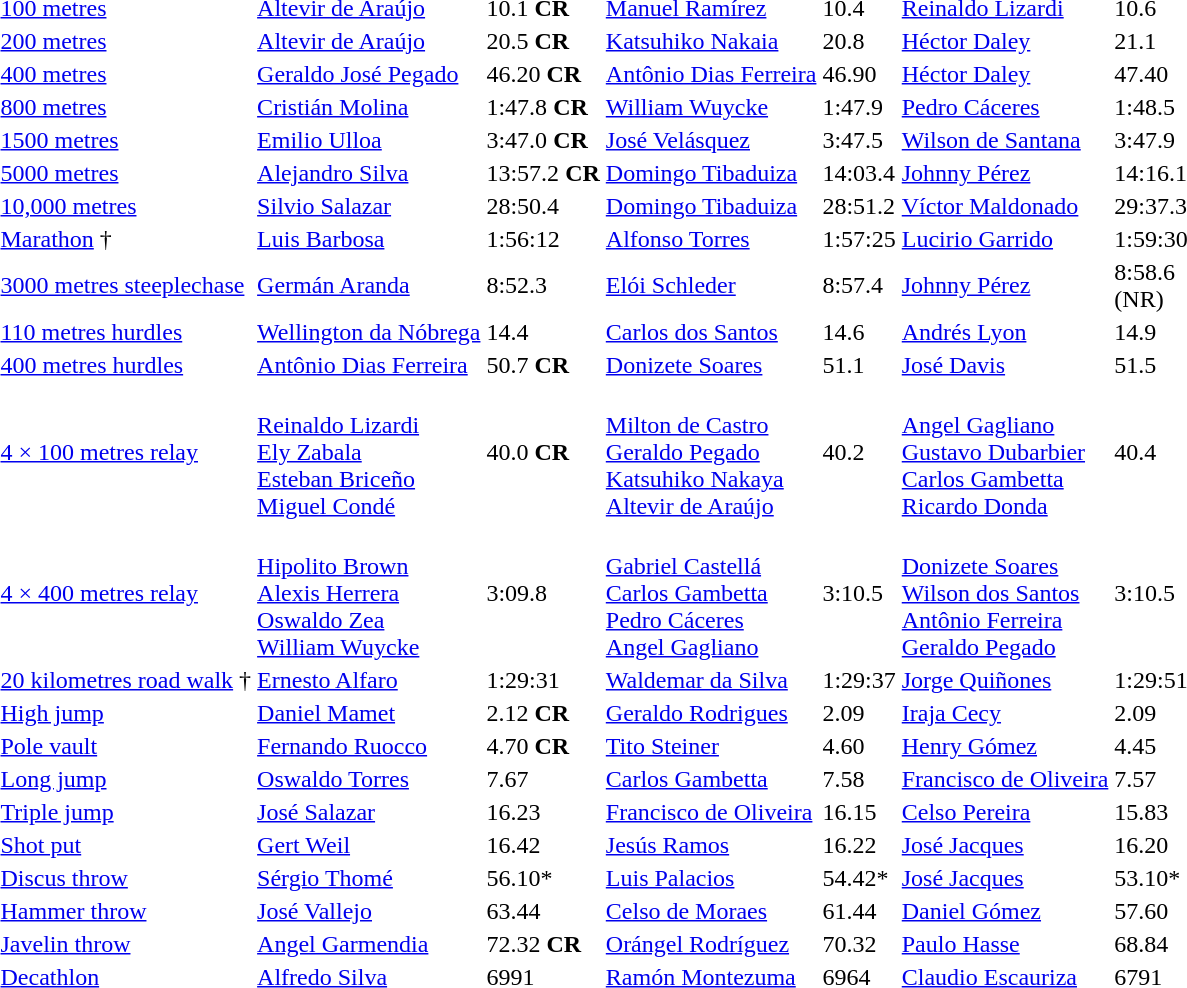<table>
<tr>
<td><a href='#'>100 metres</a></td>
<td><a href='#'>Altevir de Araújo</a><br> </td>
<td>10.1 <strong>CR</strong></td>
<td><a href='#'>Manuel Ramírez</a><br> </td>
<td>10.4</td>
<td><a href='#'>Reinaldo Lizardi</a><br> </td>
<td>10.6</td>
</tr>
<tr>
<td><a href='#'>200 metres</a></td>
<td><a href='#'>Altevir de Araújo</a><br> </td>
<td>20.5 <strong>CR</strong></td>
<td><a href='#'>Katsuhiko Nakaia</a><br> </td>
<td>20.8</td>
<td><a href='#'>Héctor Daley</a><br> </td>
<td>21.1</td>
</tr>
<tr>
<td><a href='#'>400 metres</a></td>
<td><a href='#'>Geraldo José Pegado</a><br> </td>
<td>46.20 <strong>CR</strong></td>
<td><a href='#'>Antônio Dias Ferreira</a><br> </td>
<td>46.90</td>
<td><a href='#'>Héctor Daley</a><br> </td>
<td>47.40</td>
</tr>
<tr>
<td><a href='#'>800 metres</a></td>
<td><a href='#'>Cristián Molina</a><br> </td>
<td>1:47.8 <strong>CR</strong></td>
<td><a href='#'>William Wuycke</a><br> </td>
<td>1:47.9</td>
<td><a href='#'>Pedro Cáceres</a><br> </td>
<td>1:48.5</td>
</tr>
<tr>
<td><a href='#'>1500 metres</a></td>
<td><a href='#'>Emilio Ulloa</a><br> </td>
<td>3:47.0 <strong>CR</strong></td>
<td><a href='#'>José Velásquez</a><br> </td>
<td>3:47.5</td>
<td><a href='#'>Wilson de Santana</a><br> </td>
<td>3:47.9</td>
</tr>
<tr>
<td><a href='#'>5000 metres</a></td>
<td><a href='#'>Alejandro Silva</a><br> </td>
<td>13:57.2 <strong>CR</strong></td>
<td><a href='#'>Domingo Tibaduiza</a><br> </td>
<td>14:03.4</td>
<td><a href='#'>Johnny Pérez</a><br> </td>
<td>14:16.1</td>
</tr>
<tr>
<td><a href='#'>10,000 metres</a></td>
<td><a href='#'>Silvio Salazar</a><br> </td>
<td>28:50.4</td>
<td><a href='#'>Domingo Tibaduiza</a><br> </td>
<td>28:51.2</td>
<td><a href='#'>Víctor Maldonado</a><br> </td>
<td>29:37.3</td>
</tr>
<tr>
<td><a href='#'>Marathon</a> †</td>
<td><a href='#'>Luis Barbosa</a><br> </td>
<td>1:56:12</td>
<td><a href='#'>Alfonso Torres</a><br> </td>
<td>1:57:25</td>
<td><a href='#'>Lucirio Garrido</a><br> </td>
<td>1:59:30</td>
</tr>
<tr>
<td><a href='#'>3000 metres steeplechase</a></td>
<td><a href='#'>Germán Aranda</a><br> </td>
<td>8:52.3</td>
<td><a href='#'>Elói Schleder</a><br> </td>
<td>8:57.4</td>
<td><a href='#'>Johnny Pérez</a><br> </td>
<td>8:58.6<br>(NR)</td>
</tr>
<tr>
<td><a href='#'>110 metres hurdles</a></td>
<td><a href='#'>Wellington da Nóbrega</a><br> </td>
<td>14.4</td>
<td><a href='#'>Carlos dos Santos</a><br> </td>
<td>14.6</td>
<td><a href='#'>Andrés Lyon</a><br> </td>
<td>14.9</td>
</tr>
<tr>
<td><a href='#'>400 metres hurdles</a></td>
<td><a href='#'>Antônio Dias Ferreira</a><br> </td>
<td>50.7 <strong>CR</strong></td>
<td><a href='#'>Donizete Soares</a><br> </td>
<td>51.1</td>
<td><a href='#'>José Davis</a><br> </td>
<td>51.5</td>
</tr>
<tr>
<td><a href='#'>4 × 100 metres relay</a></td>
<td><br><a href='#'>Reinaldo Lizardi</a><br><a href='#'>Ely Zabala</a><br><a href='#'>Esteban Briceño</a><br><a href='#'>Miguel Condé</a></td>
<td>40.0 <strong>CR</strong></td>
<td><br><a href='#'>Milton de Castro</a><br><a href='#'>Geraldo Pegado</a><br><a href='#'>Katsuhiko Nakaya</a><br><a href='#'>Altevir de Araújo</a></td>
<td>40.2</td>
<td><br><a href='#'>Angel Gagliano</a><br><a href='#'>Gustavo Dubarbier</a><br><a href='#'>Carlos Gambetta</a><br><a href='#'>Ricardo Donda</a></td>
<td>40.4</td>
</tr>
<tr>
<td><a href='#'>4 × 400 metres relay</a></td>
<td><br><a href='#'>Hipolito Brown</a><br><a href='#'>Alexis Herrera</a><br><a href='#'>Oswaldo Zea</a><br><a href='#'>William Wuycke</a></td>
<td>3:09.8</td>
<td><br><a href='#'>Gabriel Castellá</a><br><a href='#'>Carlos Gambetta</a><br><a href='#'>Pedro Cáceres</a><br><a href='#'>Angel Gagliano</a></td>
<td>3:10.5</td>
<td><br><a href='#'>Donizete Soares</a><br><a href='#'>Wilson dos Santos</a><br><a href='#'>Antônio Ferreira</a><br><a href='#'>Geraldo Pegado</a></td>
<td>3:10.5</td>
</tr>
<tr>
<td><a href='#'>20 kilometres road walk</a> †</td>
<td><a href='#'>Ernesto Alfaro</a><br> </td>
<td>1:29:31</td>
<td><a href='#'>Waldemar da Silva</a><br> </td>
<td>1:29:37</td>
<td><a href='#'>Jorge Quiñones</a><br> </td>
<td>1:29:51</td>
</tr>
<tr>
<td><a href='#'>High jump</a></td>
<td><a href='#'>Daniel Mamet</a><br> </td>
<td>2.12 <strong>CR</strong></td>
<td><a href='#'>Geraldo Rodrigues</a><br> </td>
<td>2.09</td>
<td><a href='#'>Iraja Cecy</a><br> </td>
<td>2.09</td>
</tr>
<tr>
<td><a href='#'>Pole vault</a></td>
<td><a href='#'>Fernando Ruocco</a><br> </td>
<td>4.70 <strong>CR</strong></td>
<td><a href='#'>Tito Steiner</a><br> </td>
<td>4.60</td>
<td><a href='#'>Henry Gómez</a><br> </td>
<td>4.45</td>
</tr>
<tr>
<td><a href='#'>Long jump</a></td>
<td><a href='#'>Oswaldo Torres</a><br> </td>
<td>7.67</td>
<td><a href='#'>Carlos Gambetta</a><br> </td>
<td>7.58</td>
<td><a href='#'>Francisco de Oliveira</a><br> </td>
<td>7.57</td>
</tr>
<tr>
<td><a href='#'>Triple jump</a></td>
<td><a href='#'>José Salazar</a><br> </td>
<td>16.23</td>
<td><a href='#'>Francisco de Oliveira</a><br> </td>
<td>16.15</td>
<td><a href='#'>Celso Pereira</a><br> </td>
<td>15.83</td>
</tr>
<tr>
<td><a href='#'>Shot put</a></td>
<td><a href='#'>Gert Weil</a><br> </td>
<td>16.42</td>
<td><a href='#'>Jesús Ramos</a><br> </td>
<td>16.22</td>
<td><a href='#'>José Jacques</a><br> </td>
<td>16.20</td>
</tr>
<tr>
<td><a href='#'>Discus throw</a></td>
<td><a href='#'>Sérgio Thomé</a><br> </td>
<td>56.10*</td>
<td><a href='#'>Luis Palacios</a><br> </td>
<td>54.42*</td>
<td><a href='#'>José Jacques</a><br> </td>
<td>53.10*</td>
</tr>
<tr>
<td><a href='#'>Hammer throw</a></td>
<td><a href='#'>José Vallejo</a><br> </td>
<td>63.44</td>
<td><a href='#'>Celso de Moraes</a><br> </td>
<td>61.44</td>
<td><a href='#'>Daniel Gómez</a><br> </td>
<td>57.60</td>
</tr>
<tr>
<td><a href='#'>Javelin throw</a></td>
<td><a href='#'>Angel Garmendia</a><br> </td>
<td>72.32 <strong>CR</strong></td>
<td><a href='#'>Orángel Rodríguez</a><br> </td>
<td>70.32</td>
<td><a href='#'>Paulo Hasse</a><br> </td>
<td>68.84</td>
</tr>
<tr>
<td><a href='#'>Decathlon</a></td>
<td><a href='#'>Alfredo Silva</a><br> </td>
<td>6991</td>
<td><a href='#'>Ramón Montezuma</a><br> </td>
<td>6964</td>
<td><a href='#'>Claudio Escauriza</a><br> </td>
<td>6791</td>
</tr>
</table>
